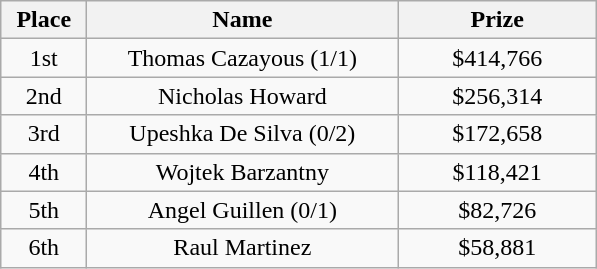<table class="wikitable">
<tr>
<th width="50">Place</th>
<th width="200">Name</th>
<th width="125">Prize</th>
</tr>
<tr>
<td align = "center">1st</td>
<td align = "center">Thomas Cazayous (1/1)</td>
<td align = "center">$414,766</td>
</tr>
<tr>
<td align = "center">2nd</td>
<td align = "center">Nicholas Howard</td>
<td align = "center">$256,314</td>
</tr>
<tr>
<td align = "center">3rd</td>
<td align = "center">Upeshka De Silva (0/2)</td>
<td align = "center">$172,658</td>
</tr>
<tr>
<td align = "center">4th</td>
<td align = "center">Wojtek Barzantny</td>
<td align = "center">$118,421</td>
</tr>
<tr>
<td align = "center">5th</td>
<td align = "center">Angel Guillen (0/1)</td>
<td align = "center">$82,726</td>
</tr>
<tr>
<td align = "center">6th</td>
<td align = "center">Raul Martinez</td>
<td align = "center">$58,881</td>
</tr>
</table>
